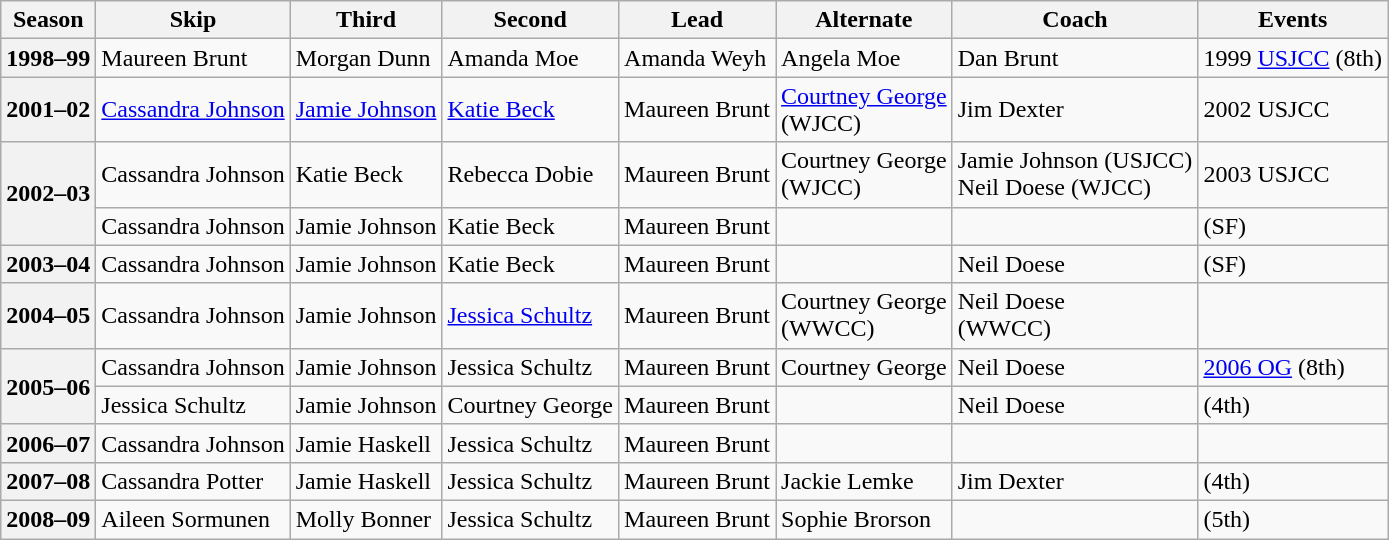<table class="wikitable">
<tr>
<th scope="col">Season</th>
<th scope="col">Skip</th>
<th scope="col">Third</th>
<th scope="col">Second</th>
<th scope="col">Lead</th>
<th scope="col">Alternate</th>
<th scope="col">Coach</th>
<th scope="col">Events</th>
</tr>
<tr>
<th scope="row">1998–99</th>
<td>Maureen Brunt</td>
<td>Morgan Dunn</td>
<td>Amanda Moe</td>
<td>Amanda Weyh</td>
<td>Angela Moe</td>
<td>Dan Brunt</td>
<td>1999 <a href='#'>USJCC</a> (8th)</td>
</tr>
<tr>
<th scope="row">2001–02</th>
<td><a href='#'>Cassandra Johnson</a></td>
<td><a href='#'>Jamie Johnson</a></td>
<td><a href='#'>Katie Beck</a></td>
<td>Maureen Brunt</td>
<td><a href='#'>Courtney George</a><br>(WJCC)</td>
<td>Jim Dexter</td>
<td>2002 USJCC <br> </td>
</tr>
<tr>
<th scope="row" rowspan=2>2002–03</th>
<td>Cassandra Johnson</td>
<td>Katie Beck</td>
<td>Rebecca Dobie</td>
<td>Maureen Brunt</td>
<td>Courtney George<br>(WJCC)</td>
<td>Jamie Johnson (USJCC)<br>Neil Doese (WJCC)</td>
<td>2003 USJCC <br> </td>
</tr>
<tr>
<td>Cassandra Johnson</td>
<td>Jamie Johnson</td>
<td>Katie Beck</td>
<td>Maureen Brunt</td>
<td></td>
<td></td>
<td> (SF)</td>
</tr>
<tr>
<th scope="row">2003–04</th>
<td>Cassandra Johnson</td>
<td>Jamie Johnson</td>
<td>Katie Beck</td>
<td>Maureen Brunt</td>
<td></td>
<td>Neil Doese</td>
<td> (SF)</td>
</tr>
<tr>
<th scope="row">2004–05</th>
<td>Cassandra Johnson</td>
<td>Jamie Johnson</td>
<td><a href='#'>Jessica Schultz</a></td>
<td>Maureen Brunt</td>
<td>Courtney George<br>(WWCC)</td>
<td>Neil Doese<br>(WWCC)</td>
<td> <br> </td>
</tr>
<tr>
<th scope="row" rowspan=2>2005–06</th>
<td>Cassandra Johnson</td>
<td>Jamie Johnson</td>
<td>Jessica Schultz</td>
<td>Maureen Brunt</td>
<td>Courtney George</td>
<td>Neil Doese</td>
<td><a href='#'>2006 OG</a> (8th)</td>
</tr>
<tr>
<td>Jessica Schultz</td>
<td>Jamie Johnson</td>
<td>Courtney George</td>
<td>Maureen Brunt</td>
<td></td>
<td>Neil Doese</td>
<td> (4th)</td>
</tr>
<tr>
<th scope="row">2006–07</th>
<td>Cassandra Johnson</td>
<td>Jamie Haskell</td>
<td>Jessica Schultz</td>
<td>Maureen Brunt</td>
<td></td>
<td></td>
<td> </td>
</tr>
<tr>
<th scope="row">2007–08</th>
<td>Cassandra Potter</td>
<td>Jamie Haskell</td>
<td>Jessica Schultz</td>
<td>Maureen Brunt</td>
<td>Jackie Lemke</td>
<td>Jim Dexter</td>
<td> (4th)</td>
</tr>
<tr>
<th scope="row">2008–09</th>
<td>Aileen Sormunen</td>
<td>Molly Bonner</td>
<td>Jessica Schultz</td>
<td>Maureen Brunt</td>
<td>Sophie Brorson</td>
<td></td>
<td> (5th)</td>
</tr>
</table>
